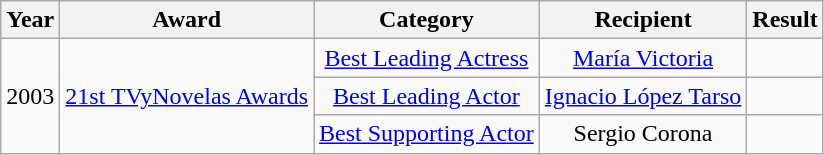<table class="wikitable plainrowheaders" style="text-align:center;">
<tr>
<th scope="col">Year</th>
<th scope="col">Award</th>
<th scope="col">Category</th>
<th scope="col">Recipient</th>
<th scope="col">Result</th>
</tr>
<tr>
<td rowspan=3>2003</td>
<td rowspan=3><a href='#'>21st TVyNovelas Awards</a></td>
<td><a href='#'>Best Leading Actress</a></td>
<td><a href='#'>María Victoria</a></td>
<td></td>
</tr>
<tr>
<td><a href='#'>Best Leading Actor</a></td>
<td><a href='#'>Ignacio López Tarso</a></td>
<td></td>
</tr>
<tr>
<td><a href='#'>Best Supporting Actor</a></td>
<td>Sergio Corona</td>
<td></td>
</tr>
</table>
